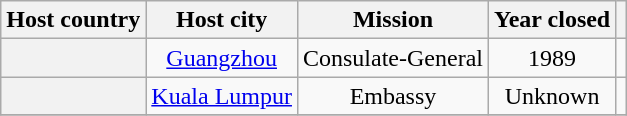<table class="wikitable plainrowheaders" style="text-align:center;">
<tr>
<th scope="col">Host country</th>
<th scope="col">Host city</th>
<th scope="col">Mission</th>
<th scope="col">Year closed</th>
<th scope="col"></th>
</tr>
<tr>
<th scope="row"></th>
<td><a href='#'>Guangzhou</a></td>
<td>Consulate-General</td>
<td>1989</td>
<td></td>
</tr>
<tr>
<th scope="row"></th>
<td><a href='#'>Kuala Lumpur</a></td>
<td>Embassy</td>
<td>Unknown</td>
<td style="text-align:center;"></td>
</tr>
<tr>
</tr>
</table>
